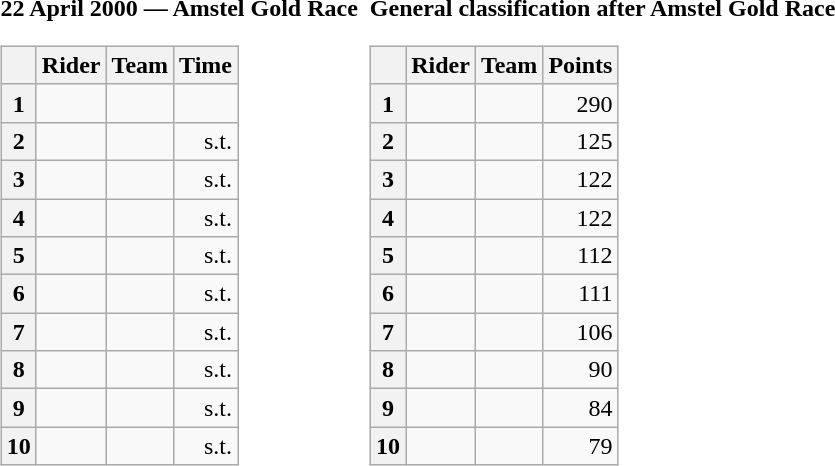<table>
<tr>
<td><strong>22 April 2000 — Amstel Gold Race </strong><br><table class="wikitable">
<tr>
<th></th>
<th>Rider</th>
<th>Team</th>
<th>Time</th>
</tr>
<tr>
<th>1</th>
<td> </td>
<td></td>
<td align="right"></td>
</tr>
<tr>
<th>2</th>
<td></td>
<td></td>
<td align="right">s.t.</td>
</tr>
<tr>
<th>3</th>
<td></td>
<td></td>
<td align="right">s.t.</td>
</tr>
<tr>
<th>4</th>
<td></td>
<td></td>
<td align="right">s.t.</td>
</tr>
<tr>
<th>5</th>
<td></td>
<td></td>
<td align="right">s.t.</td>
</tr>
<tr>
<th>6</th>
<td></td>
<td></td>
<td align="right">s.t.</td>
</tr>
<tr>
<th>7</th>
<td></td>
<td></td>
<td align="right">s.t.</td>
</tr>
<tr>
<th>8</th>
<td></td>
<td></td>
<td align="right">s.t.</td>
</tr>
<tr>
<th>9</th>
<td></td>
<td></td>
<td align="right">s.t.</td>
</tr>
<tr>
<th>10</th>
<td></td>
<td></td>
<td align="right">s.t.</td>
</tr>
</table>
</td>
<td></td>
<td><strong>General classification after Amstel Gold Race</strong><br><table class="wikitable">
<tr>
<th></th>
<th>Rider</th>
<th>Team</th>
<th>Points</th>
</tr>
<tr>
<th>1</th>
<td> </td>
<td></td>
<td align="right">290</td>
</tr>
<tr>
<th>2</th>
<td></td>
<td></td>
<td align="right">125</td>
</tr>
<tr>
<th>3</th>
<td></td>
<td></td>
<td align="right">122</td>
</tr>
<tr>
<th>4</th>
<td></td>
<td></td>
<td align="right">122</td>
</tr>
<tr>
<th>5</th>
<td></td>
<td></td>
<td align="right">112</td>
</tr>
<tr>
<th>6</th>
<td></td>
<td></td>
<td align="right">111</td>
</tr>
<tr>
<th>7</th>
<td></td>
<td></td>
<td align="right">106</td>
</tr>
<tr>
<th>8</th>
<td></td>
<td></td>
<td align="right">90</td>
</tr>
<tr>
<th>9</th>
<td></td>
<td></td>
<td align="right">84</td>
</tr>
<tr>
<th>10</th>
<td></td>
<td></td>
<td align="right">79</td>
</tr>
</table>
</td>
</tr>
</table>
